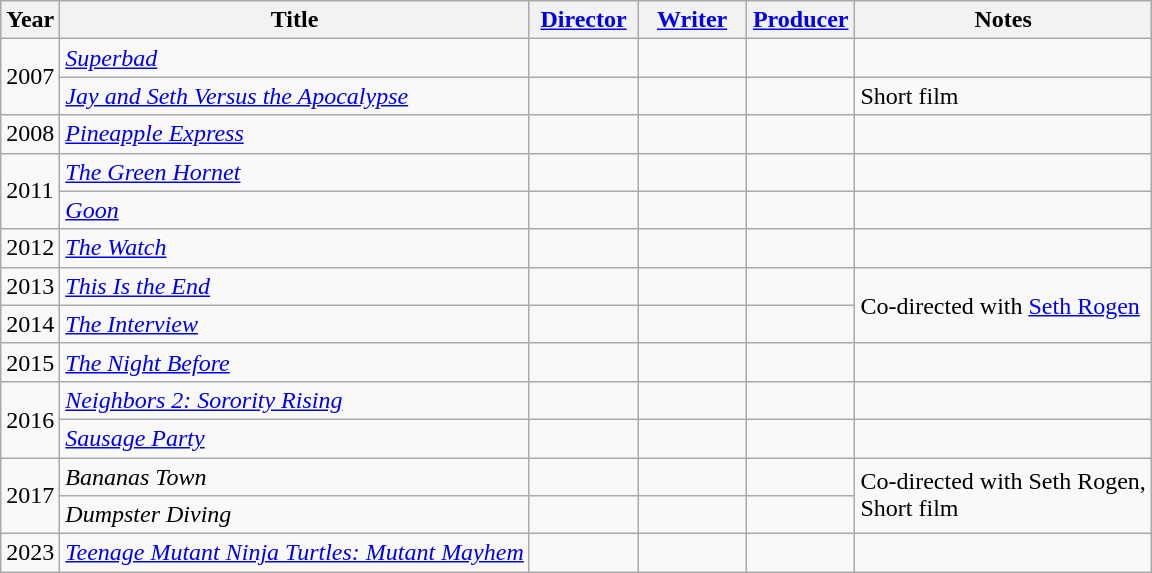<table class="wikitable">
<tr>
<th>Year</th>
<th>Title</th>
<th width="65"><a href='#'>Director</a></th>
<th width="65"><a href='#'>Writer</a></th>
<th width="65"><a href='#'>Producer</a></th>
<th>Notes</th>
</tr>
<tr>
<td rowspan="2">2007</td>
<td><em><a href='#'>Superbad</a></em></td>
<td></td>
<td></td>
<td></td>
<td></td>
</tr>
<tr>
<td><em><a href='#'>Jay and Seth Versus the Apocalypse</a></em></td>
<td></td>
<td></td>
<td></td>
<td>Short film</td>
</tr>
<tr>
<td>2008</td>
<td><em><a href='#'>Pineapple Express</a></em></td>
<td></td>
<td></td>
<td></td>
<td></td>
</tr>
<tr>
<td rowspan="2">2011</td>
<td><em><a href='#'>The Green Hornet</a></em></td>
<td></td>
<td></td>
<td></td>
<td></td>
</tr>
<tr>
<td><em><a href='#'>Goon</a></em></td>
<td></td>
<td></td>
<td></td>
<td></td>
</tr>
<tr>
<td>2012</td>
<td><em><a href='#'>The Watch</a></em></td>
<td></td>
<td></td>
<td></td>
<td></td>
</tr>
<tr>
<td>2013</td>
<td><em><a href='#'>This Is the End</a></em></td>
<td></td>
<td></td>
<td></td>
<td rowspan=2>Co-directed with <a href='#'>Seth Rogen</a></td>
</tr>
<tr>
<td>2014</td>
<td><em><a href='#'>The Interview</a></em></td>
<td></td>
<td></td>
<td></td>
</tr>
<tr>
<td>2015</td>
<td><em><a href='#'>The Night Before</a></em></td>
<td></td>
<td></td>
<td></td>
<td></td>
</tr>
<tr>
<td rowspan="2">2016</td>
<td><em><a href='#'>Neighbors 2: Sorority Rising</a></em></td>
<td></td>
<td></td>
<td></td>
<td></td>
</tr>
<tr>
<td><em><a href='#'>Sausage Party</a></em></td>
<td></td>
<td></td>
<td></td>
<td></td>
</tr>
<tr>
<td rowspan=2>2017</td>
<td><em>Bananas Town</em></td>
<td></td>
<td></td>
<td></td>
<td rowspan=2>Co-directed with Seth Rogen,<br>Short film</td>
</tr>
<tr>
<td><em>Dumpster Diving</em></td>
<td></td>
<td></td>
<td></td>
</tr>
<tr>
<td>2023</td>
<td><em><a href='#'>Teenage Mutant Ninja Turtles: Mutant Mayhem</a></em></td>
<td></td>
<td></td>
<td></td>
<td></td>
</tr>
</table>
